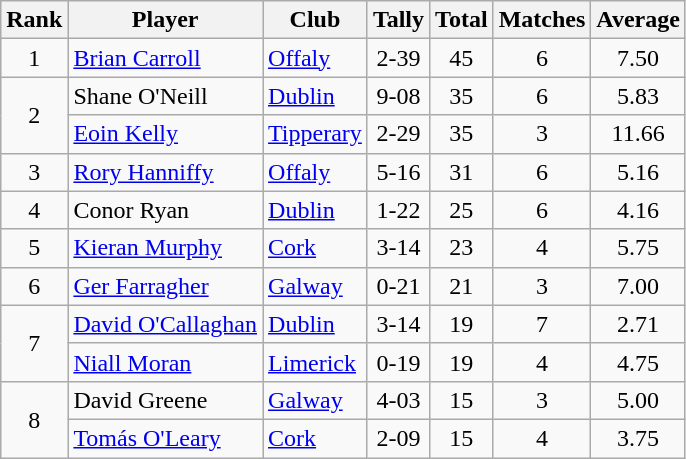<table class="wikitable">
<tr>
<th>Rank</th>
<th>Player</th>
<th>Club</th>
<th>Tally</th>
<th>Total</th>
<th>Matches</th>
<th>Average</th>
</tr>
<tr>
<td rowspan="1" style="text-align:center;">1</td>
<td><a href='#'>Brian Carroll</a></td>
<td><a href='#'>Offaly</a></td>
<td align=center>2-39</td>
<td align=center>45</td>
<td align=center>6</td>
<td align=center>7.50</td>
</tr>
<tr>
<td rowspan="2" style="text-align:center;">2</td>
<td>Shane O'Neill</td>
<td><a href='#'>Dublin</a></td>
<td align=center>9-08</td>
<td align=center>35</td>
<td align=center>6</td>
<td align=center>5.83</td>
</tr>
<tr>
<td><a href='#'>Eoin Kelly</a></td>
<td><a href='#'>Tipperary</a></td>
<td align=center>2-29</td>
<td align=center>35</td>
<td align=center>3</td>
<td align=center>11.66</td>
</tr>
<tr>
<td rowspan="1" style="text-align:center;">3</td>
<td><a href='#'>Rory Hanniffy</a></td>
<td><a href='#'>Offaly</a></td>
<td align=center>5-16</td>
<td align=center>31</td>
<td align=center>6</td>
<td align=center>5.16</td>
</tr>
<tr>
<td rowspan="1" style="text-align:center;">4</td>
<td>Conor Ryan</td>
<td><a href='#'>Dublin</a></td>
<td align=center>1-22</td>
<td align=center>25</td>
<td align=center>6</td>
<td align=center>4.16</td>
</tr>
<tr>
<td rowspan="1" style="text-align:center;">5</td>
<td><a href='#'>Kieran Murphy</a></td>
<td><a href='#'>Cork</a></td>
<td align=center>3-14</td>
<td align=center>23</td>
<td align=center>4</td>
<td align=center>5.75</td>
</tr>
<tr>
<td rowspan="1" style="text-align:center;">6</td>
<td><a href='#'>Ger Farragher</a></td>
<td><a href='#'>Galway</a></td>
<td align=center>0-21</td>
<td align=center>21</td>
<td align=center>3</td>
<td align=center>7.00</td>
</tr>
<tr>
<td rowspan="2" style="text-align:center;">7</td>
<td><a href='#'>David O'Callaghan</a></td>
<td><a href='#'>Dublin</a></td>
<td align=center>3-14</td>
<td align=center>19</td>
<td align=center>7</td>
<td align=center>2.71</td>
</tr>
<tr>
<td><a href='#'>Niall Moran</a></td>
<td><a href='#'>Limerick</a></td>
<td align=center>0-19</td>
<td align=center>19</td>
<td align=center>4</td>
<td align=center>4.75</td>
</tr>
<tr>
<td rowspan="2" style="text-align:center;">8</td>
<td>David Greene</td>
<td><a href='#'>Galway</a></td>
<td align=center>4-03</td>
<td align=center>15</td>
<td align=center>3</td>
<td align=center>5.00</td>
</tr>
<tr>
<td><a href='#'>Tomás O'Leary</a></td>
<td><a href='#'>Cork</a></td>
<td align=center>2-09</td>
<td align=center>15</td>
<td align=center>4</td>
<td align=center>3.75</td>
</tr>
</table>
